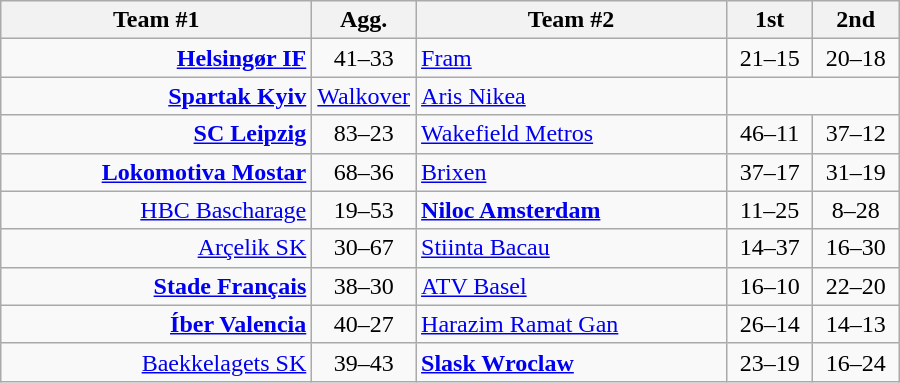<table class=wikitable style="text-align:center">
<tr>
<th width=200>Team #1</th>
<th width=50>Agg.</th>
<th width=200>Team #2</th>
<th width=50>1st</th>
<th width=50>2nd</th>
</tr>
<tr>
<td align=right><strong><a href='#'>Helsingør IF</a></strong> </td>
<td>41–33</td>
<td align=left> <a href='#'>Fram</a></td>
<td align=center>21–15</td>
<td align=center>20–18</td>
</tr>
<tr>
<td align=right><strong><a href='#'>Spartak Kyiv</a></strong> </td>
<td><a href='#'>Walkover</a></td>
<td align=left> <a href='#'>Aris Nikea</a></td>
<td align=center rowspan=1 colspan=2></td>
</tr>
<tr>
<td align=right><strong><a href='#'>SC Leipzig</a></strong> </td>
<td>83–23</td>
<td align=left> <a href='#'>Wakefield Metros</a></td>
<td align=center>46–11</td>
<td align=center>37–12</td>
</tr>
<tr>
<td align=right><strong><a href='#'>Lokomotiva Mostar</a></strong> </td>
<td>68–36</td>
<td align=left> <a href='#'>Brixen</a></td>
<td align=center>37–17</td>
<td align=center>31–19</td>
</tr>
<tr>
<td align=right><a href='#'>HBC Bascharage</a> </td>
<td>19–53</td>
<td align=left> <strong><a href='#'>Niloc Amsterdam</a></strong></td>
<td align=center>11–25</td>
<td align=center>8–28</td>
</tr>
<tr>
<td align=right><a href='#'>Arçelik SK</a> </td>
<td>30–67</td>
<td align=left> <a href='#'>Stiinta Bacau</a></td>
<td align=center>14–37</td>
<td align=center>16–30</td>
</tr>
<tr>
<td align=right><strong><a href='#'>Stade Français</a></strong> </td>
<td>38–30</td>
<td align=left> <a href='#'>ATV Basel</a></td>
<td align=center>16–10</td>
<td align=center>22–20</td>
</tr>
<tr>
<td align=right><strong><a href='#'>Íber Valencia</a></strong> </td>
<td>40–27</td>
<td align=left> <a href='#'>Harazim Ramat Gan</a></td>
<td align=center>26–14</td>
<td align=center>14–13</td>
</tr>
<tr>
<td align=right><a href='#'>Baekkelagets SK</a> </td>
<td>39–43</td>
<td align=left> <strong><a href='#'>Slask Wroclaw</a></strong></td>
<td align=center>23–19</td>
<td align=center>16–24</td>
</tr>
</table>
